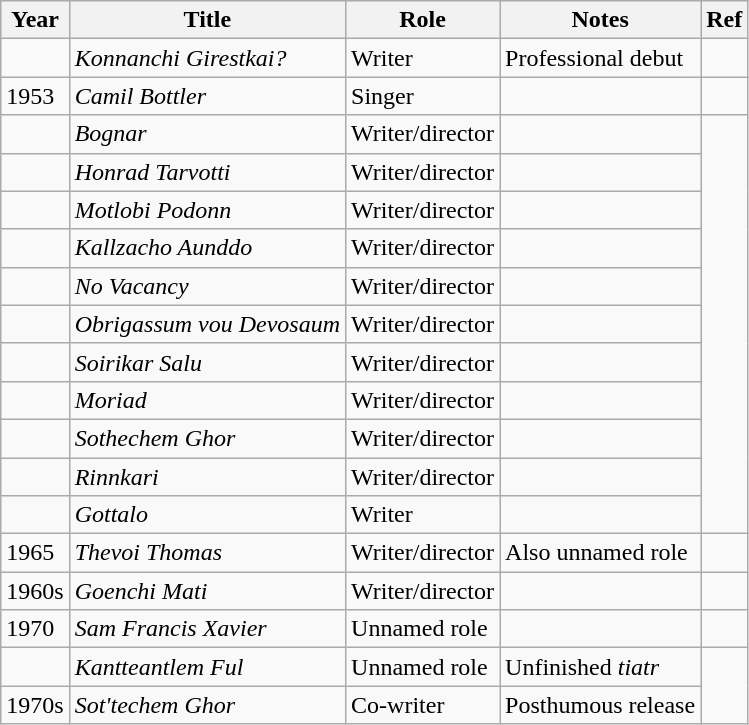<table class="wikitable sortable">
<tr>
<th>Year</th>
<th>Title</th>
<th>Role</th>
<th>Notes</th>
<th>Ref</th>
</tr>
<tr>
<td></td>
<td><em>Konnanchi Girestkai?</em></td>
<td>Writer</td>
<td>Professional debut</td>
<td></td>
</tr>
<tr>
<td>1953</td>
<td><em>Camil Bottler</em></td>
<td>Singer</td>
<td></td>
<td></td>
</tr>
<tr>
<td></td>
<td><em>Bognar</em></td>
<td>Writer/director</td>
<td></td>
<td rowspan="11"></td>
</tr>
<tr>
<td></td>
<td><em>Honrad Tarvotti</em></td>
<td>Writer/director</td>
<td></td>
</tr>
<tr>
<td></td>
<td><em>Motlobi Podonn</em></td>
<td>Writer/director</td>
<td></td>
</tr>
<tr>
<td></td>
<td><em>Kallzacho Aunddo</em></td>
<td>Writer/director</td>
<td></td>
</tr>
<tr>
<td></td>
<td><em>No Vacancy</em></td>
<td>Writer/director</td>
<td></td>
</tr>
<tr>
<td></td>
<td><em>Obrigassum vou Devosaum</em></td>
<td>Writer/director</td>
<td></td>
</tr>
<tr>
<td></td>
<td><em>Soirikar Salu</em></td>
<td>Writer/director</td>
<td></td>
</tr>
<tr>
<td></td>
<td><em>Moriad</em></td>
<td>Writer/director</td>
<td></td>
</tr>
<tr>
<td></td>
<td><em>Sothechem Ghor</em></td>
<td>Writer/director</td>
<td></td>
</tr>
<tr>
<td></td>
<td><em>Rinnkari</em></td>
<td>Writer/director</td>
<td></td>
</tr>
<tr>
<td></td>
<td><em>Gottalo</em></td>
<td>Writer</td>
<td></td>
</tr>
<tr>
<td>1965</td>
<td><em>Thevoi Thomas</em></td>
<td>Writer/director</td>
<td>Also unnamed role</td>
<td></td>
</tr>
<tr>
<td>1960s</td>
<td><em>Goenchi Mati</em></td>
<td>Writer/director</td>
<td></td>
<td></td>
</tr>
<tr>
<td>1970</td>
<td><em>Sam Francis Xavier</em></td>
<td>Unnamed role</td>
<td></td>
<td></td>
</tr>
<tr>
<td></td>
<td><em>Kantteantlem Ful</em></td>
<td>Unnamed role</td>
<td>Unfinished <em>tiatr</em></td>
<td rowspan="2"></td>
</tr>
<tr>
<td>1970s</td>
<td><em>Sot'techem Ghor</em></td>
<td>Co-writer</td>
<td>Posthumous release</td>
</tr>
</table>
